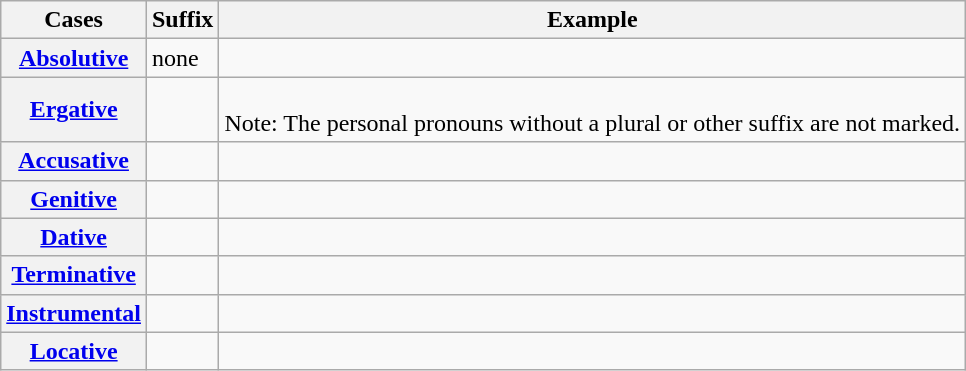<table class="wikitable">
<tr>
<th>Cases</th>
<th>Suffix</th>
<th>Example</th>
</tr>
<tr>
<th><a href='#'>Absolutive</a></th>
<td>none</td>
<td></td>
</tr>
<tr>
<th><a href='#'>Ergative</a></th>
<td></td>
<td><br>Note: The personal pronouns without a plural or other suffix are not marked.</td>
</tr>
<tr>
<th><a href='#'>Accusative</a></th>
<td></td>
<td><br></td>
</tr>
<tr>
<th><a href='#'>Genitive</a></th>
<td></td>
<td></td>
</tr>
<tr>
<th><a href='#'>Dative</a></th>
<td></td>
<td><br></td>
</tr>
<tr>
<th><a href='#'>Terminative</a></th>
<td></td>
<td><br></td>
</tr>
<tr>
<th><a href='#'>Instrumental</a></th>
<td></td>
<td></td>
</tr>
<tr>
<th><a href='#'>Locative</a></th>
<td></td>
<td><br></td>
</tr>
</table>
